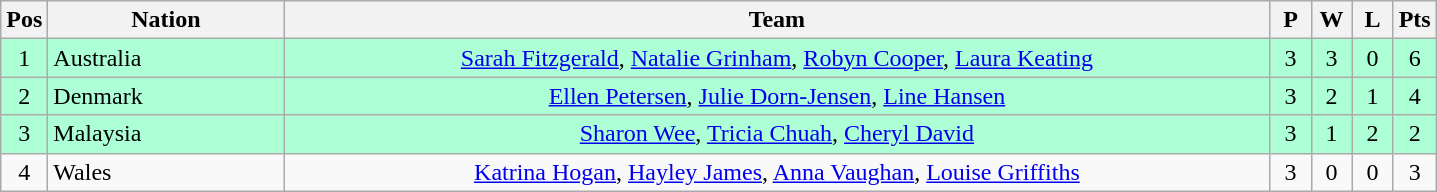<table class="wikitable" style="font-size: 100%">
<tr>
<th width=20>Pos</th>
<th width=150>Nation</th>
<th width=650>Team</th>
<th width=20>P</th>
<th width=20>W</th>
<th width=20>L</th>
<th width=20>Pts</th>
</tr>
<tr align=center style="background: #ADFFD6;">
<td>1</td>
<td align="left"> Australia</td>
<td><a href='#'>Sarah Fitzgerald</a>, <a href='#'>Natalie Grinham</a>, <a href='#'>Robyn Cooper</a>, <a href='#'>Laura Keating</a></td>
<td>3</td>
<td>3</td>
<td>0</td>
<td>6</td>
</tr>
<tr align=center style="background: #ADFFD6;">
<td>2</td>
<td align="left"> Denmark</td>
<td><a href='#'>Ellen Petersen</a>, <a href='#'>Julie Dorn-Jensen</a>, <a href='#'>Line Hansen</a></td>
<td>3</td>
<td>2</td>
<td>1</td>
<td>4</td>
</tr>
<tr align=center style="background: #ADFFD6;">
<td>3</td>
<td align="left"> Malaysia</td>
<td><a href='#'>Sharon Wee</a>, <a href='#'>Tricia Chuah</a>, <a href='#'>Cheryl David</a></td>
<td>3</td>
<td>1</td>
<td>2</td>
<td>2</td>
</tr>
<tr align=center>
<td>4</td>
<td align="left"> Wales</td>
<td><a href='#'>Katrina Hogan</a>, <a href='#'>Hayley James</a>, <a href='#'>Anna Vaughan</a>, <a href='#'>Louise Griffiths</a></td>
<td>3</td>
<td>0</td>
<td>0</td>
<td>3</td>
</tr>
</table>
